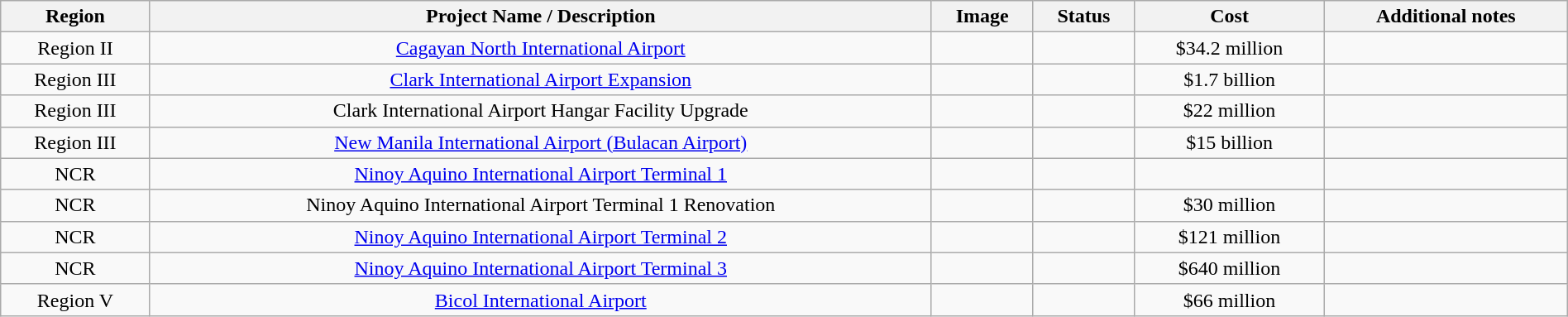<table class="wikitable plainrowheaders" style="text-align:center; width:100%; margin:1em auto;">
<tr>
<th>Region</th>
<th>Project Name / Description</th>
<th>Image</th>
<th>Status</th>
<th>Cost</th>
<th>Additional notes</th>
</tr>
<tr>
<td>Region II</td>
<td><a href='#'>Cagayan North International Airport</a></td>
<td></td>
<td></td>
<td>$34.2 million</td>
<td></td>
</tr>
<tr>
<td>Region III</td>
<td><a href='#'>Clark International Airport Expansion</a></td>
<td></td>
<td></td>
<td>$1.7 billion</td>
<td></td>
</tr>
<tr>
<td>Region III</td>
<td>Clark International Airport Hangar Facility Upgrade</td>
<td></td>
<td></td>
<td>$22 million</td>
<td></td>
</tr>
<tr>
<td>Region III</td>
<td><a href='#'>New Manila International Airport (Bulacan Airport)</a></td>
<td></td>
<td></td>
<td>$15 billion</td>
<td></td>
</tr>
<tr>
<td>NCR</td>
<td><a href='#'>Ninoy Aquino International Airport Terminal 1</a></td>
<td></td>
<td></td>
<td></td>
<td></td>
</tr>
<tr>
<td>NCR</td>
<td>Ninoy Aquino International Airport Terminal 1 Renovation</td>
<td></td>
<td></td>
<td>$30 million</td>
<td></td>
</tr>
<tr>
<td>NCR</td>
<td><a href='#'>Ninoy Aquino International Airport Terminal 2</a></td>
<td></td>
<td></td>
<td>$121 million</td>
<td></td>
</tr>
<tr>
<td>NCR</td>
<td><a href='#'>Ninoy Aquino International Airport Terminal 3</a></td>
<td></td>
<td></td>
<td>$640 million</td>
<td></td>
</tr>
<tr>
<td>Region V</td>
<td><a href='#'>Bicol International Airport</a></td>
<td></td>
<td></td>
<td>$66 million</td>
<td></td>
</tr>
</table>
